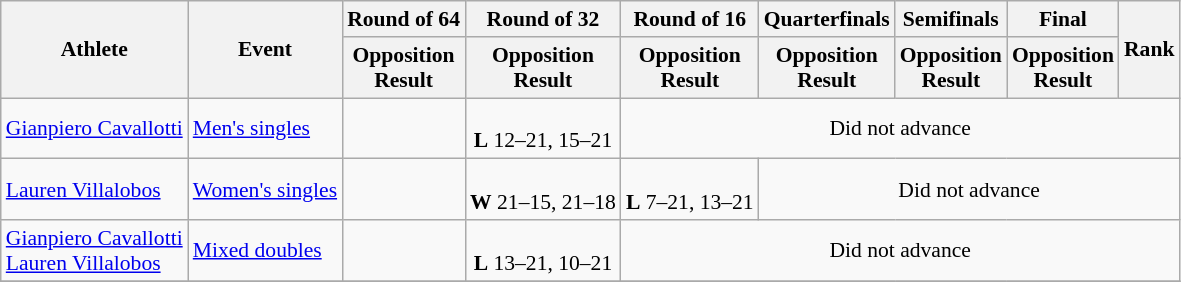<table class="wikitable" style="font-size:90%">
<tr>
<th rowspan="2">Athlete</th>
<th rowspan="2">Event</th>
<th>Round of 64</th>
<th>Round of 32</th>
<th>Round of 16</th>
<th>Quarterfinals</th>
<th>Semifinals</th>
<th>Final</th>
<th rowspan="2">Rank</th>
</tr>
<tr>
<th>Opposition<br>Result</th>
<th>Opposition<br>Result</th>
<th>Opposition<br>Result</th>
<th>Opposition<br>Result</th>
<th>Opposition<br>Result</th>
<th>Opposition<br>Result</th>
</tr>
<tr align=center>
<td align=left><a href='#'>Gianpiero Cavallotti</a></td>
<td align=left><a href='#'>Men's singles</a></td>
<td></td>
<td><br><strong>L</strong> 12–21, 15–21</td>
<td colspan=5>Did not advance</td>
</tr>
<tr align=center>
<td align=left><a href='#'>Lauren Villalobos</a></td>
<td align=left><a href='#'>Women's singles</a></td>
<td></td>
<td><br><strong>W</strong> 21–15, 21–18</td>
<td><br><strong>L</strong> 7–21, 13–21</td>
<td colspan=4>Did not advance</td>
</tr>
<tr align=center>
<td align=left><a href='#'>Gianpiero Cavallotti</a><br><a href='#'>Lauren Villalobos</a></td>
<td align=left><a href='#'>Mixed doubles</a></td>
<td></td>
<td><br> <strong>L</strong> 13–21, 10–21</td>
<td colspan=5>Did not advance</td>
</tr>
<tr align=center>
</tr>
</table>
